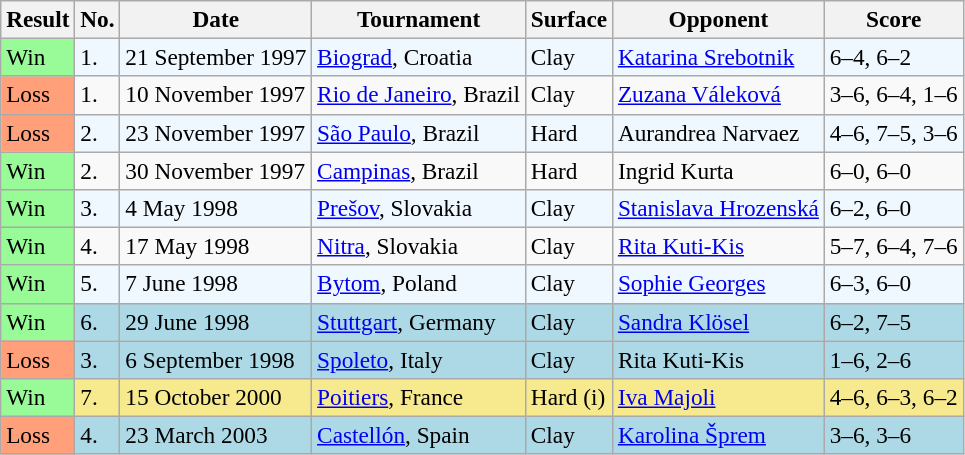<table class="sortable wikitable" style="font-size:97%;">
<tr>
<th>Result</th>
<th class="unsortable">No.</th>
<th>Date</th>
<th>Tournament</th>
<th>Surface</th>
<th>Opponent</th>
<th class="unsortable">Score</th>
</tr>
<tr style="background:#f0f8ff;">
<td style="background:#98fb98;">Win</td>
<td>1.</td>
<td>21 September 1997</td>
<td><a href='#'>Biograd</a>, Croatia</td>
<td>Clay</td>
<td> <a href='#'>Katarina Srebotnik</a></td>
<td>6–4, 6–2</td>
</tr>
<tr>
<td style="background:#ffa07a;">Loss</td>
<td>1.</td>
<td>10 November 1997</td>
<td><a href='#'>Rio de Janeiro</a>, Brazil</td>
<td>Clay</td>
<td> <a href='#'>Zuzana Váleková</a></td>
<td>3–6, 6–4, 1–6</td>
</tr>
<tr style="background:#f0f8ff;">
<td style="background:#ffa07a;">Loss</td>
<td>2.</td>
<td>23 November 1997</td>
<td><a href='#'>São Paulo</a>, Brazil</td>
<td>Hard</td>
<td> Aurandrea Narvaez</td>
<td>4–6, 7–5, 3–6</td>
</tr>
<tr>
<td style="background:#98fb98;">Win</td>
<td>2.</td>
<td>30 November 1997</td>
<td><a href='#'>Campinas</a>, Brazil</td>
<td>Hard</td>
<td> Ingrid Kurta</td>
<td>6–0, 6–0</td>
</tr>
<tr style="background:#f0f8ff;">
<td style="background:#98fb98;">Win</td>
<td>3.</td>
<td>4 May 1998</td>
<td><a href='#'>Prešov</a>, Slovakia</td>
<td>Clay</td>
<td> <a href='#'>Stanislava Hrozenská</a></td>
<td>6–2, 6–0</td>
</tr>
<tr>
<td style="background:#98fb98;">Win</td>
<td>4.</td>
<td>17 May 1998</td>
<td><a href='#'>Nitra</a>, Slovakia</td>
<td>Clay</td>
<td> <a href='#'>Rita Kuti-Kis</a></td>
<td>5–7, 6–4, 7–6</td>
</tr>
<tr style="background:#f0f8ff;">
<td style="background:#98fb98;">Win</td>
<td>5.</td>
<td>7 June 1998</td>
<td><a href='#'>Bytom</a>, Poland</td>
<td>Clay</td>
<td> <a href='#'>Sophie Georges</a></td>
<td>6–3, 6–0</td>
</tr>
<tr style="background:lightblue;">
<td style="background:#98fb98;">Win</td>
<td>6.</td>
<td>29 June 1998</td>
<td><a href='#'>Stuttgart</a>, Germany</td>
<td>Clay</td>
<td> <a href='#'>Sandra Klösel</a></td>
<td>6–2, 7–5</td>
</tr>
<tr style="background:lightblue;">
<td style="background:#ffa07a;">Loss</td>
<td>3.</td>
<td>6 September 1998</td>
<td><a href='#'>Spoleto</a>, Italy</td>
<td>Clay</td>
<td> Rita Kuti-Kis</td>
<td>1–6, 2–6</td>
</tr>
<tr style="background:#f7e98e;">
<td style="background:#98fb98;">Win</td>
<td>7.</td>
<td>15 October 2000</td>
<td><a href='#'>Poitiers</a>, France</td>
<td>Hard (i)</td>
<td> <a href='#'>Iva Majoli</a></td>
<td>4–6, 6–3, 6–2</td>
</tr>
<tr style="background:lightblue;">
<td style="background:#ffa07a;">Loss</td>
<td>4.</td>
<td>23 March 2003</td>
<td><a href='#'>Castellón</a>, Spain</td>
<td>Clay</td>
<td> <a href='#'>Karolina Šprem</a></td>
<td>3–6, 3–6</td>
</tr>
</table>
